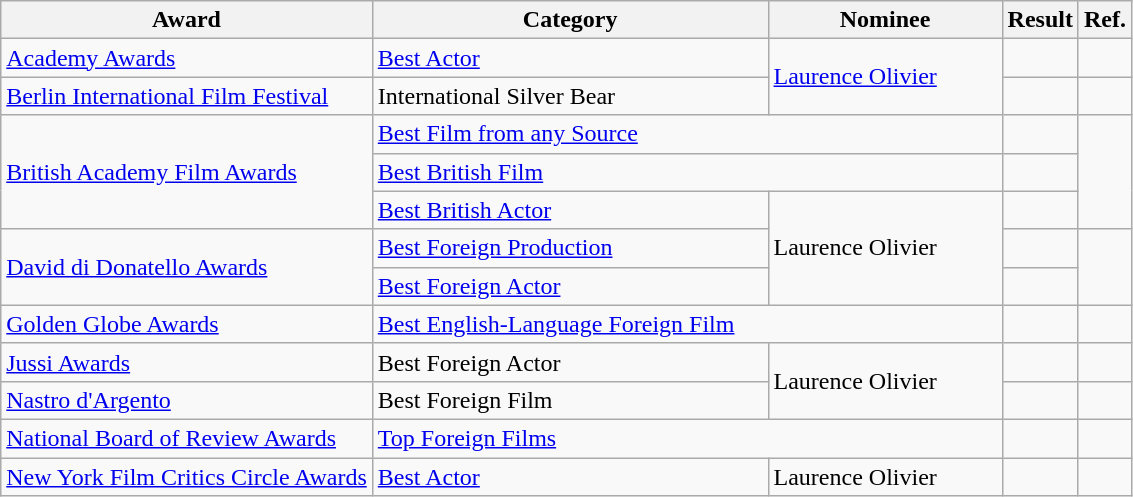<table class="wikitable plainrowheaders">
<tr>
<th>Award</th>
<th scope="col" style="width:35%;">Category</th>
<th>Nominee</th>
<th>Result</th>
<th>Ref.</th>
</tr>
<tr>
<td><a href='#'>Academy Awards</a></td>
<td><a href='#'>Best Actor</a></td>
<td rowspan="2"><a href='#'>Laurence Olivier</a></td>
<td></td>
<td align="center"></td>
</tr>
<tr>
<td><a href='#'>Berlin International Film Festival</a></td>
<td>International Silver Bear</td>
<td></td>
<td align="center"></td>
</tr>
<tr>
<td rowspan="3"><a href='#'>British Academy Film Awards</a></td>
<td colspan="2"><a href='#'>Best Film from any Source</a></td>
<td></td>
<td align="center" rowspan="3"></td>
</tr>
<tr>
<td colspan="2"><a href='#'>Best British Film</a></td>
<td></td>
</tr>
<tr>
<td><a href='#'>Best British Actor</a></td>
<td rowspan="3">Laurence Olivier</td>
<td></td>
</tr>
<tr>
<td rowspan="2"><a href='#'>David di Donatello Awards</a></td>
<td><a href='#'>Best Foreign Production</a></td>
<td></td>
<td align="center" rowspan="2"></td>
</tr>
<tr>
<td><a href='#'>Best Foreign Actor</a></td>
<td></td>
</tr>
<tr>
<td><a href='#'>Golden Globe Awards</a></td>
<td colspan="2"><a href='#'>Best English-Language Foreign Film</a></td>
<td></td>
<td align="center"></td>
</tr>
<tr>
<td><a href='#'>Jussi Awards</a></td>
<td>Best Foreign Actor</td>
<td rowspan="2">Laurence Olivier</td>
<td></td>
<td align="center"></td>
</tr>
<tr>
<td><a href='#'>Nastro d'Argento</a></td>
<td>Best Foreign Film</td>
<td></td>
<td align="center"></td>
</tr>
<tr>
<td><a href='#'>National Board of Review Awards</a></td>
<td colspan="2"><a href='#'>Top Foreign Films</a></td>
<td></td>
<td align="center"></td>
</tr>
<tr>
<td><a href='#'>New York Film Critics Circle Awards</a></td>
<td><a href='#'>Best Actor</a></td>
<td>Laurence Olivier</td>
<td></td>
<td align="center"></td>
</tr>
</table>
